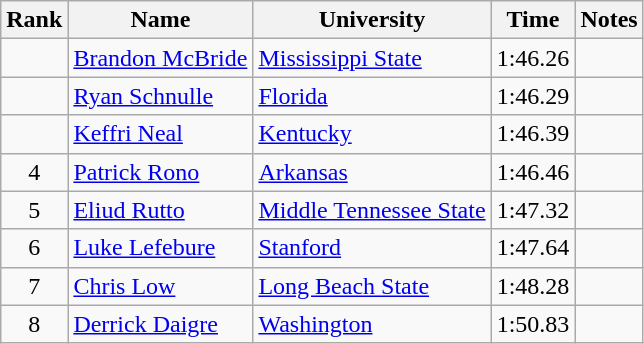<table class="wikitable sortable" style="text-align:center">
<tr>
<th>Rank</th>
<th>Name</th>
<th>University</th>
<th>Time</th>
<th>Notes</th>
</tr>
<tr>
<td></td>
<td align=left><a href='#'>Brandon McBride</a> </td>
<td align=left><a href='#'>Mississippi State</a></td>
<td>1:46.26</td>
<td></td>
</tr>
<tr>
<td></td>
<td align=left><a href='#'>Ryan Schnulle</a></td>
<td align="left"><a href='#'>Florida</a></td>
<td>1:46.29</td>
<td></td>
</tr>
<tr>
<td></td>
<td align=left><a href='#'>Keffri Neal</a></td>
<td align="left"><a href='#'>Kentucky</a></td>
<td>1:46.39</td>
<td></td>
</tr>
<tr>
<td>4</td>
<td align=left><a href='#'>Patrick Rono</a> </td>
<td align="left"><a href='#'>Arkansas</a></td>
<td>1:46.46</td>
<td></td>
</tr>
<tr>
<td>5</td>
<td align=left><a href='#'>Eliud Rutto</a></td>
<td align="left"><a href='#'>Middle Tennessee State</a></td>
<td>1:47.32</td>
<td></td>
</tr>
<tr>
<td>6</td>
<td align=left><a href='#'>Luke Lefebure</a></td>
<td align="left"><a href='#'>Stanford</a></td>
<td>1:47.64</td>
<td></td>
</tr>
<tr>
<td>7</td>
<td align=left><a href='#'>Chris Low</a></td>
<td align="left"><a href='#'>Long Beach State</a></td>
<td>1:48.28</td>
<td></td>
</tr>
<tr>
<td>8</td>
<td align=left><a href='#'>Derrick Daigre</a></td>
<td align="left"><a href='#'>Washington</a></td>
<td>1:50.83</td>
<td></td>
</tr>
</table>
